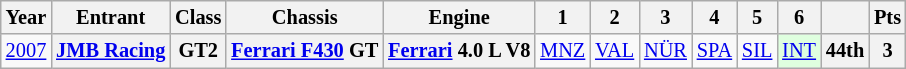<table class="wikitable" style="text-align:center; font-size:85%">
<tr>
<th>Year</th>
<th>Entrant</th>
<th>Class</th>
<th>Chassis</th>
<th>Engine</th>
<th>1</th>
<th>2</th>
<th>3</th>
<th>4</th>
<th>5</th>
<th>6</th>
<th></th>
<th>Pts</th>
</tr>
<tr>
<td><a href='#'>2007</a></td>
<th nowrap><a href='#'>JMB Racing</a></th>
<th>GT2</th>
<th nowrap><a href='#'>Ferrari F430</a> GT</th>
<th nowrap><a href='#'>Ferrari</a> 4.0 L V8</th>
<td><a href='#'>MNZ</a></td>
<td><a href='#'>VAL</a></td>
<td><a href='#'>NÜR</a></td>
<td><a href='#'>SPA</a></td>
<td><a href='#'>SIL</a></td>
<td style="background:#DFFFDF;"><a href='#'>INT</a><br></td>
<th>44th</th>
<th>3</th>
</tr>
</table>
